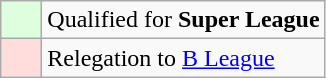<table class="wikitable">
<tr>
<td style="background: #ddffdd" width="20"></td>
<td>Qualified for <strong>Super League</strong></td>
</tr>
<tr>
<td style="background: #ffdddd" width="20"></td>
<td>Relegation to <a href='#'>B League</a></td>
</tr>
</table>
